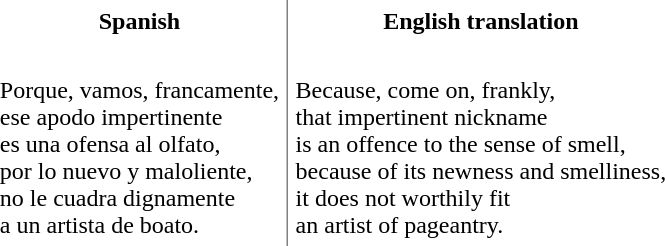<table style="margin:1em auto;" class="toccolours" cellpadding="5" rules="cols">
<tr>
<th>Spanish</th>
<th>English translation</th>
</tr>
<tr>
<td><br>Porque, vamos, francamente,<br>
ese apodo impertinente<br>
es una ofensa al olfato,<br>
por lo nuevo y maloliente,<br>
no le cuadra dignamente<br>
a un artista de boato.<br></td>
<td><br>Because, come on, frankly,<br>
that impertinent nickname<br>
is an offence to the sense of smell,<br>
because of its newness and smelliness,<br>
it does not worthily fit<br>
an artist of pageantry.<br></td>
</tr>
</table>
